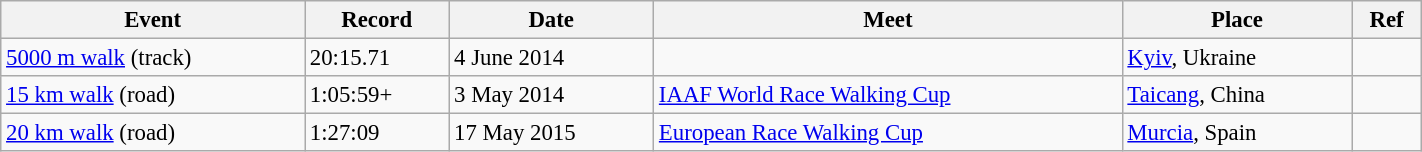<table class="wikitable" style="font-size:95%; width: 75%;">
<tr>
<th>Event</th>
<th>Record</th>
<th>Date</th>
<th>Meet</th>
<th>Place</th>
<th>Ref</th>
</tr>
<tr>
<td><a href='#'>5000 m walk</a> (track)</td>
<td>20:15.71</td>
<td>4 June 2014</td>
<td></td>
<td><a href='#'>Kyiv</a>, Ukraine</td>
<td></td>
</tr>
<tr>
<td><a href='#'>15 km walk</a> (road)</td>
<td>1:05:59+</td>
<td>3 May 2014</td>
<td><a href='#'>IAAF World Race Walking Cup</a></td>
<td><a href='#'>Taicang</a>, China</td>
<td></td>
</tr>
<tr>
<td><a href='#'>20 km walk</a> (road)</td>
<td>1:27:09</td>
<td>17 May 2015</td>
<td><a href='#'>European Race Walking Cup</a></td>
<td><a href='#'>Murcia</a>, Spain</td>
<td></td>
</tr>
</table>
